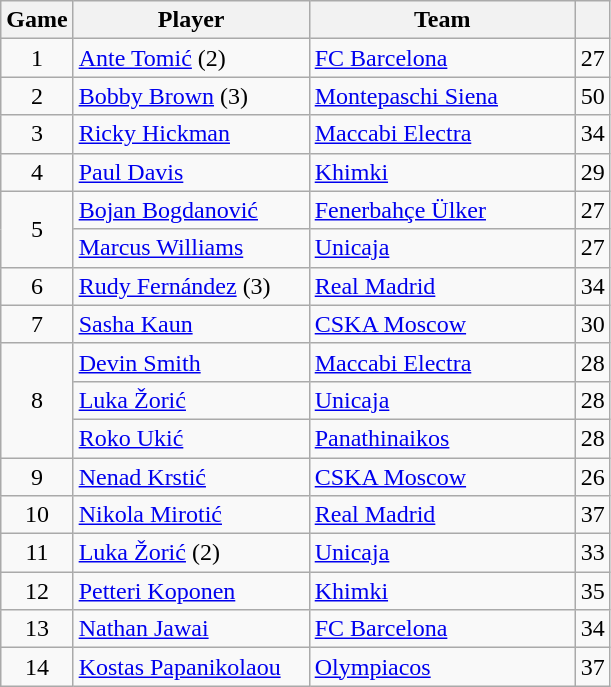<table class="wikitable sortable" style="text-align: center">
<tr>
<th style="text-align:center;">Game</th>
<th style="text-align:center; width:150px;">Player</th>
<th style="text-align:center; width:170px;">Team</th>
<th style="text-align:center;"></th>
</tr>
<tr>
<td>1</td>
<td align="left"> <a href='#'>Ante Tomić</a> (2)</td>
<td align="left"> <a href='#'>FC Barcelona</a></td>
<td>27</td>
</tr>
<tr>
<td>2</td>
<td align="left"> <a href='#'>Bobby Brown</a> (3)</td>
<td align="left"> <a href='#'>Montepaschi Siena</a></td>
<td>50</td>
</tr>
<tr>
<td>3</td>
<td align="left"> <a href='#'>Ricky Hickman</a></td>
<td align="left"> <a href='#'>Maccabi Electra</a></td>
<td>34</td>
</tr>
<tr>
<td>4</td>
<td align="left"> <a href='#'>Paul Davis</a></td>
<td align="left"> <a href='#'>Khimki</a></td>
<td>29</td>
</tr>
<tr>
<td rowspan=2>5</td>
<td align="left"> <a href='#'>Bojan Bogdanović</a></td>
<td align="left"> <a href='#'>Fenerbahçe Ülker</a></td>
<td>27</td>
</tr>
<tr>
<td align="left"> <a href='#'>Marcus Williams</a></td>
<td align="left"> <a href='#'>Unicaja</a></td>
<td>27</td>
</tr>
<tr>
<td>6</td>
<td align="left"> <a href='#'>Rudy Fernández</a> (3)</td>
<td align="left"> <a href='#'>Real Madrid</a></td>
<td>34</td>
</tr>
<tr>
<td>7</td>
<td align="left"> <a href='#'>Sasha Kaun</a></td>
<td align="left"> <a href='#'>CSKA Moscow</a></td>
<td>30</td>
</tr>
<tr>
<td rowspan=3>8</td>
<td align="left"> <a href='#'>Devin Smith</a></td>
<td align="left"> <a href='#'>Maccabi Electra</a></td>
<td>28</td>
</tr>
<tr>
<td align="left"> <a href='#'>Luka Žorić</a></td>
<td align="left"> <a href='#'>Unicaja</a></td>
<td>28</td>
</tr>
<tr>
<td align="left"> <a href='#'>Roko Ukić</a></td>
<td align="left"> <a href='#'>Panathinaikos</a></td>
<td>28</td>
</tr>
<tr>
<td>9</td>
<td align="left"> <a href='#'>Nenad Krstić</a></td>
<td align="left"> <a href='#'>CSKA Moscow</a></td>
<td>26</td>
</tr>
<tr>
<td>10</td>
<td align="left"> <a href='#'>Nikola Mirotić</a></td>
<td align="left"> <a href='#'>Real Madrid</a></td>
<td>37</td>
</tr>
<tr>
<td>11</td>
<td align="left"> <a href='#'>Luka Žorić</a> (2)</td>
<td align="left"> <a href='#'>Unicaja</a></td>
<td>33</td>
</tr>
<tr>
<td>12</td>
<td align="left"> <a href='#'>Petteri Koponen</a></td>
<td align="left"> <a href='#'>Khimki</a></td>
<td>35</td>
</tr>
<tr>
<td>13</td>
<td align="left"> <a href='#'>Nathan Jawai</a></td>
<td align="left"> <a href='#'>FC Barcelona</a></td>
<td>34</td>
</tr>
<tr>
<td>14</td>
<td align="left"> <a href='#'>Kostas Papanikolaou</a></td>
<td align="left"> <a href='#'>Olympiacos</a></td>
<td>37</td>
</tr>
</table>
